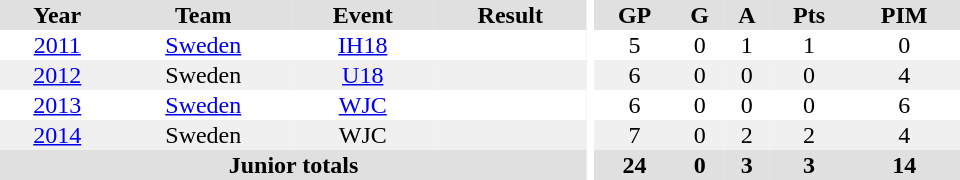<table border="0" cellpadding="1" cellspacing="0" ID="Table3" style="text-align:center; width:40em">
<tr ALIGN="center" bgcolor="#e0e0e0">
<th>Year</th>
<th>Team</th>
<th>Event</th>
<th>Result</th>
<th rowspan="99" bgcolor="#ffffff"></th>
<th>GP</th>
<th>G</th>
<th>A</th>
<th>Pts</th>
<th>PIM</th>
</tr>
<tr>
<td><a href='#'>2011</a></td>
<td><a href='#'>Sweden</a></td>
<td><a href='#'>IH18</a></td>
<td></td>
<td>5</td>
<td>0</td>
<td>1</td>
<td>1</td>
<td>0</td>
</tr>
<tr bgcolor="#f0f0f0">
<td><a href='#'>2012</a></td>
<td>Sweden</td>
<td><a href='#'>U18</a></td>
<td></td>
<td>6</td>
<td>0</td>
<td>0</td>
<td>0</td>
<td>4</td>
</tr>
<tr>
<td><a href='#'>2013</a></td>
<td><a href='#'>Sweden</a></td>
<td><a href='#'>WJC</a></td>
<td></td>
<td>6</td>
<td>0</td>
<td>0</td>
<td>0</td>
<td>6</td>
</tr>
<tr bgcolor="#f0f0f0">
<td><a href='#'>2014</a></td>
<td>Sweden</td>
<td>WJC</td>
<td></td>
<td>7</td>
<td>0</td>
<td>2</td>
<td>2</td>
<td>4</td>
</tr>
<tr bgcolor="#e0e0e0">
<th colspan="4">Junior totals</th>
<th>24</th>
<th>0</th>
<th>3</th>
<th>3</th>
<th>14</th>
</tr>
</table>
